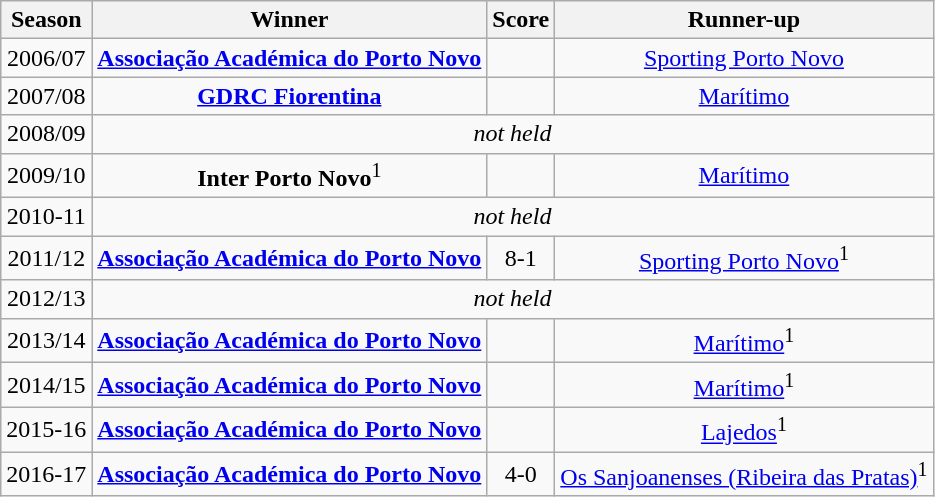<table class="wikitable" style="text-align: center; font-size:100%">
<tr>
<th>Season</th>
<th>Winner</th>
<th>Score</th>
<th>Runner-up</th>
</tr>
<tr>
<td>2006/07</td>
<td><strong><a href='#'>Associação Académica do Porto Novo</a></strong></td>
<td></td>
<td><a href='#'>Sporting Porto Novo</a></td>
</tr>
<tr>
<td>2007/08</td>
<td><strong><a href='#'>GDRC Fiorentina</a></strong></td>
<td></td>
<td><a href='#'>Marítimo</a></td>
</tr>
<tr>
<td>2008/09</td>
<td colspan=3><em>not held</em></td>
</tr>
<tr>
<td>2009/10</td>
<td><strong>Inter Porto Novo</strong><sup>1</sup></td>
<td></td>
<td><a href='#'>Marítimo</a></td>
</tr>
<tr>
<td>2010-11</td>
<td colspan=3><em>not held</em></td>
</tr>
<tr>
<td>2011/12</td>
<td><strong><a href='#'>Associação Académica do Porto Novo</a></strong></td>
<td>8-1</td>
<td><a href='#'>Sporting Porto Novo</a><sup>1</sup></td>
</tr>
<tr>
<td>2012/13</td>
<td colspan=3><em>not held</em></td>
</tr>
<tr>
<td>2013/14</td>
<td><strong><a href='#'>Associação Académica do Porto Novo</a></strong></td>
<td></td>
<td><a href='#'>Marítimo</a><sup>1</sup></td>
</tr>
<tr>
<td>2014/15</td>
<td><strong><a href='#'>Associação Académica do Porto Novo</a></strong></td>
<td></td>
<td><a href='#'>Marítimo</a><sup>1</sup></td>
</tr>
<tr>
<td>2015-16</td>
<td><strong><a href='#'>Associação Académica do Porto Novo</a></strong></td>
<td></td>
<td><a href='#'>Lajedos</a><sup>1</sup></td>
</tr>
<tr>
<td>2016-17</td>
<td><strong><a href='#'>Associação Académica do Porto Novo</a></strong></td>
<td>4-0</td>
<td><a href='#'>Os Sanjoanenses (Ribeira das Pratas)</a><sup>1</sup></td>
</tr>
</table>
